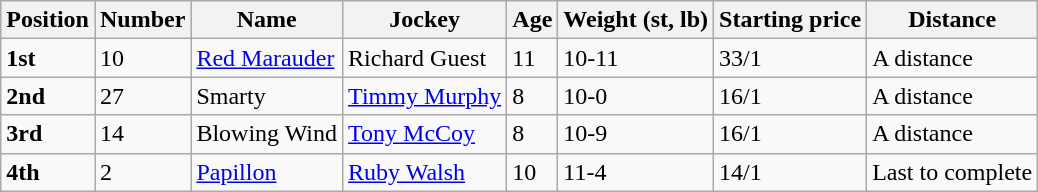<table class="wikitable sortable">
<tr>
<th>Position</th>
<th>Number</th>
<th>Name</th>
<th>Jockey</th>
<th>Age</th>
<th>Weight (st, lb)</th>
<th>Starting price</th>
<th>Distance</th>
</tr>
<tr>
<td><strong>1st</strong></td>
<td>10</td>
<td><a href='#'>Red Marauder</a></td>
<td>Richard Guest</td>
<td>11</td>
<td>10-11</td>
<td>33/1</td>
<td>A distance</td>
</tr>
<tr>
<td><strong>2nd</strong></td>
<td>27</td>
<td>Smarty</td>
<td><a href='#'>Timmy Murphy</a></td>
<td>8</td>
<td>10-0</td>
<td>16/1</td>
<td>A distance</td>
</tr>
<tr>
<td><strong>3rd</strong></td>
<td>14</td>
<td>Blowing Wind</td>
<td><a href='#'>Tony McCoy</a></td>
<td>8</td>
<td>10-9</td>
<td>16/1</td>
<td>A distance</td>
</tr>
<tr>
<td><strong>4th</strong></td>
<td>2</td>
<td><a href='#'>Papillon</a></td>
<td><a href='#'>Ruby Walsh</a></td>
<td>10</td>
<td>11-4</td>
<td>14/1</td>
<td>Last to complete</td>
</tr>
</table>
